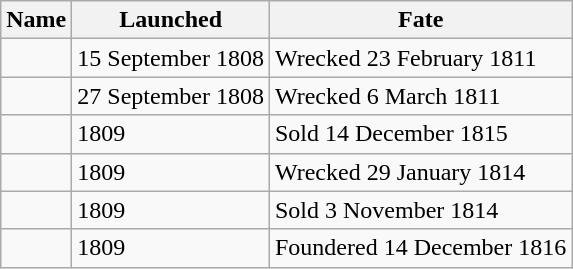<table class="wikitable">
<tr>
<th>Name</th>
<th>Launched</th>
<th>Fate</th>
</tr>
<tr>
<td></td>
<td>15 September 1808</td>
<td>Wrecked 23 February 1811</td>
</tr>
<tr>
<td></td>
<td>27 September 1808</td>
<td>Wrecked 6 March 1811</td>
</tr>
<tr>
<td></td>
<td>1809</td>
<td>Sold 14 December 1815</td>
</tr>
<tr>
<td></td>
<td>1809</td>
<td>Wrecked 29 January 1814</td>
</tr>
<tr>
<td></td>
<td>1809</td>
<td>Sold 3 November 1814</td>
</tr>
<tr>
<td></td>
<td>1809</td>
<td>Foundered 14 December 1816</td>
</tr>
</table>
